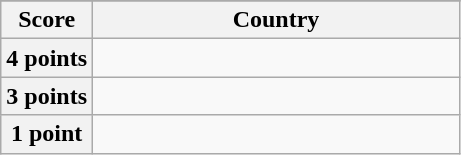<table class="wikitable">
<tr>
</tr>
<tr>
<th scope="col" width="20%">Score</th>
<th scope="col">Country</th>
</tr>
<tr>
<th scope="row">4 points</th>
<td></td>
</tr>
<tr>
<th scope="row">3 points</th>
<td></td>
</tr>
<tr>
<th scope="row">1 point</th>
<td></td>
</tr>
</table>
